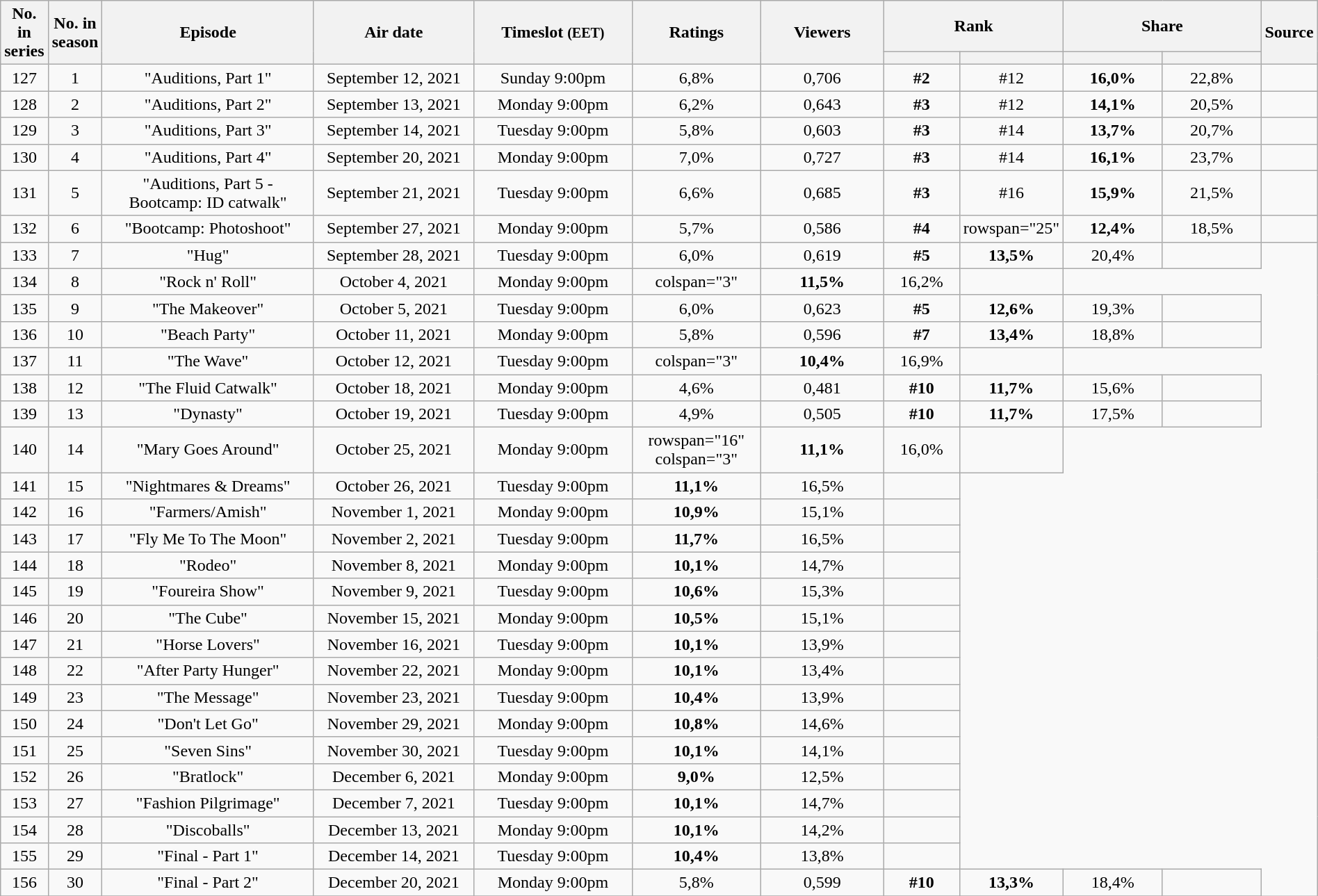<table style="font-size:100%; text-align:center; width: 100%; margin-left: auto; margin-right: auto;" class="wikitable">
<tr>
<th rowspan="2" width="03%">No. in<br>series</th>
<th rowspan="2" width="04%">No. in<br>season</th>
<th rowspan="2" width="17%">Episode</th>
<th rowspan="2" width="13%">Air date</th>
<th rowspan="2" width="13%">Timeslot <small>(EET)</small></th>
<th rowspan="2" width="10%">Ratings</th>
<th rowspan="2" width="10%">Viewers<br><small></small></th>
<th colspan="2" width="12%">Rank</th>
<th colspan="2" width="20%">Share</th>
<th rowspan="2" width="03%">Source</th>
</tr>
<tr style="font-size:85%;">
<th width="06%"></th>
<th width="06%"></th>
<th width="08%"></th>
<th width="08%"></th>
</tr>
<tr>
<td>127</td>
<td>1</td>
<td>"Auditions, Part 1"</td>
<td>September 12, 2021</td>
<td>Sunday 9:00pm</td>
<td>6,8%</td>
<td>0,706</td>
<td><strong>#2</strong></td>
<td>#12</td>
<td><strong>16,0%</strong></td>
<td>22,8%</td>
<td></td>
</tr>
<tr>
<td>128</td>
<td>2</td>
<td>"Auditions, Part 2"</td>
<td>September 13, 2021</td>
<td>Monday 9:00pm</td>
<td>6,2%</td>
<td>0,643</td>
<td><strong>#3</strong></td>
<td>#12</td>
<td><strong>14,1%</strong></td>
<td>20,5%</td>
<td></td>
</tr>
<tr>
<td>129</td>
<td>3</td>
<td>"Auditions, Part 3"</td>
<td>September 14, 2021</td>
<td>Tuesday 9:00pm</td>
<td>5,8%</td>
<td>0,603</td>
<td><strong>#3</strong></td>
<td>#14</td>
<td><strong>13,7%</strong></td>
<td>20,7%</td>
<td></td>
</tr>
<tr>
<td>130</td>
<td>4</td>
<td>"Auditions, Part 4"</td>
<td>September 20, 2021</td>
<td>Monday 9:00pm</td>
<td>7,0%</td>
<td>0,727</td>
<td><strong>#3</strong></td>
<td>#14</td>
<td><strong>16,1%</strong></td>
<td>23,7%</td>
<td></td>
</tr>
<tr>
<td>131</td>
<td>5</td>
<td>"Auditions, Part 5 - Bootcamp: ID catwalk"</td>
<td>September 21, 2021</td>
<td>Tuesday 9:00pm</td>
<td>6,6%</td>
<td>0,685</td>
<td><strong>#3</strong></td>
<td>#16</td>
<td><strong>15,9%</strong></td>
<td>21,5%</td>
<td></td>
</tr>
<tr>
<td>132</td>
<td>6</td>
<td>"Bootcamp: Photoshoot"</td>
<td>September 27, 2021</td>
<td>Monday 9:00pm</td>
<td>5,7%</td>
<td>0,586</td>
<td><strong>#4</strong></td>
<td>rowspan="25" </td>
<td><strong>12,4%</strong></td>
<td>18,5%</td>
<td></td>
</tr>
<tr>
<td>133</td>
<td>7</td>
<td>"Hug"</td>
<td>September 28, 2021</td>
<td>Tuesday 9:00pm</td>
<td>6,0%</td>
<td>0,619</td>
<td><strong>#5</strong></td>
<td><strong>13,5%</strong></td>
<td>20,4%</td>
<td></td>
</tr>
<tr>
<td>134</td>
<td>8</td>
<td>"Rock n' Roll"</td>
<td>October 4, 2021</td>
<td>Monday 9:00pm</td>
<td>colspan="3" </td>
<td><strong>11,5%</strong></td>
<td>16,2%</td>
<td></td>
</tr>
<tr>
<td>135</td>
<td>9</td>
<td>"The Makeover"</td>
<td>October 5, 2021</td>
<td>Tuesday 9:00pm</td>
<td>6,0%</td>
<td>0,623</td>
<td><strong>#5</strong></td>
<td><strong>12,6%</strong></td>
<td>19,3%</td>
<td></td>
</tr>
<tr>
<td>136</td>
<td>10</td>
<td>"Beach Party"</td>
<td>October 11, 2021</td>
<td>Monday 9:00pm</td>
<td>5,8%</td>
<td>0,596</td>
<td><strong>#7</strong></td>
<td><strong>13,4%</strong></td>
<td>18,8%</td>
<td></td>
</tr>
<tr>
<td>137</td>
<td>11</td>
<td>"The Wave"</td>
<td>October 12, 2021</td>
<td>Tuesday 9:00pm</td>
<td>colspan="3" </td>
<td><strong>10,4%</strong></td>
<td>16,9%</td>
<td></td>
</tr>
<tr>
<td>138</td>
<td>12</td>
<td>"The Fluid Catwalk"</td>
<td>October 18, 2021</td>
<td>Monday 9:00pm</td>
<td>4,6%</td>
<td>0,481</td>
<td><strong>#10</strong></td>
<td><strong>11,7%</strong></td>
<td>15,6%</td>
<td></td>
</tr>
<tr>
<td>139</td>
<td>13</td>
<td>"Dynasty"</td>
<td>October 19, 2021</td>
<td>Tuesday 9:00pm</td>
<td>4,9%</td>
<td>0,505</td>
<td><strong>#10</strong></td>
<td><strong>11,7%</strong></td>
<td>17,5%</td>
<td></td>
</tr>
<tr>
<td>140</td>
<td>14</td>
<td>"Mary Goes Around"</td>
<td>October 25, 2021</td>
<td>Monday 9:00pm</td>
<td>rowspan="16" colspan="3" </td>
<td><strong>11,1%</strong></td>
<td>16,0%</td>
<td></td>
</tr>
<tr>
<td>141</td>
<td>15</td>
<td>"Nightmares & Dreams"</td>
<td>October 26, 2021</td>
<td>Tuesday 9:00pm</td>
<td><strong>11,1%</strong></td>
<td>16,5%</td>
<td></td>
</tr>
<tr>
<td>142</td>
<td>16</td>
<td>"Farmers/Amish"</td>
<td>November 1, 2021</td>
<td>Monday 9:00pm</td>
<td><strong>10,9%</strong></td>
<td>15,1%</td>
<td></td>
</tr>
<tr>
<td>143</td>
<td>17</td>
<td>"Fly Me To The Moon"</td>
<td>November 2, 2021</td>
<td>Tuesday 9:00pm</td>
<td><strong>11,7%</strong></td>
<td>16,5%</td>
<td></td>
</tr>
<tr>
<td>144</td>
<td>18</td>
<td>"Rodeo"</td>
<td>November 8, 2021</td>
<td>Monday 9:00pm</td>
<td><strong>10,1%</strong></td>
<td>14,7%</td>
<td></td>
</tr>
<tr>
<td>145</td>
<td>19</td>
<td>"Foureira Show"</td>
<td>November 9, 2021</td>
<td>Tuesday 9:00pm</td>
<td><strong>10,6%</strong></td>
<td>15,3%</td>
<td></td>
</tr>
<tr>
<td>146</td>
<td>20</td>
<td>"The Cube"</td>
<td>November 15, 2021</td>
<td>Monday 9:00pm</td>
<td><strong>10,5%</strong></td>
<td>15,1%</td>
<td></td>
</tr>
<tr>
<td>147</td>
<td>21</td>
<td>"Horse Lovers"</td>
<td>November 16, 2021</td>
<td>Tuesday 9:00pm</td>
<td><strong>10,1%</strong></td>
<td>13,9%</td>
<td></td>
</tr>
<tr>
<td>148</td>
<td>22</td>
<td>"After Party Hunger"</td>
<td>November 22, 2021</td>
<td>Monday 9:00pm</td>
<td><strong>10,1%</strong></td>
<td>13,4%</td>
<td></td>
</tr>
<tr>
<td>149</td>
<td>23</td>
<td>"The Message"</td>
<td>November 23, 2021</td>
<td>Tuesday 9:00pm</td>
<td><strong>10,4%</strong></td>
<td>13,9%</td>
<td></td>
</tr>
<tr>
<td>150</td>
<td>24</td>
<td>"Don't Let Go"</td>
<td>November 29, 2021</td>
<td>Monday 9:00pm</td>
<td><strong>10,8%</strong></td>
<td>14,6%</td>
<td></td>
</tr>
<tr>
<td>151</td>
<td>25</td>
<td>"Seven Sins"</td>
<td>November 30, 2021</td>
<td>Tuesday 9:00pm</td>
<td><strong>10,1%</strong></td>
<td>14,1%</td>
<td></td>
</tr>
<tr>
<td>152</td>
<td>26</td>
<td>"Bratlock"</td>
<td>December 6, 2021</td>
<td>Monday 9:00pm</td>
<td><strong>9,0%</strong></td>
<td>12,5%</td>
<td></td>
</tr>
<tr>
<td>153</td>
<td>27</td>
<td>"Fashion Pilgrimage"</td>
<td>December 7, 2021</td>
<td>Tuesday 9:00pm</td>
<td><strong>10,1%</strong></td>
<td>14,7%</td>
<td></td>
</tr>
<tr>
<td>154</td>
<td>28</td>
<td>"Discoballs"</td>
<td>December 13, 2021</td>
<td>Monday 9:00pm</td>
<td><strong>10,1%</strong></td>
<td>14,2%</td>
<td></td>
</tr>
<tr>
<td>155</td>
<td>29</td>
<td>"Final - Part 1"</td>
<td>December 14, 2021</td>
<td>Tuesday 9:00pm</td>
<td><strong>10,4%</strong></td>
<td>13,8%</td>
<td></td>
</tr>
<tr>
<td>156</td>
<td>30</td>
<td>"Final - Part 2"</td>
<td>December 20, 2021</td>
<td>Monday 9:00pm</td>
<td>5,8%</td>
<td>0,599</td>
<td><strong>#10</strong></td>
<td><strong>13,3%</strong></td>
<td>18,4%</td>
<td></td>
</tr>
<tr>
</tr>
</table>
